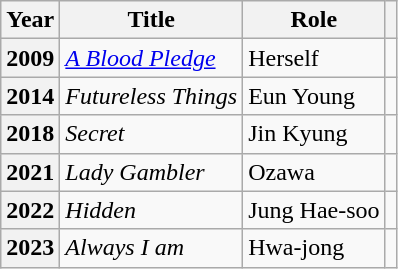<table class="wikitable plainrowheaders sortable">
<tr>
<th scope="col">Year</th>
<th scope="col">Title</th>
<th scope="col">Role</th>
<th scope="col" class="unsortable"></th>
</tr>
<tr>
<th scope="row">2009</th>
<td><em><a href='#'>A Blood Pledge</a></em></td>
<td>Herself</td>
<td style="text-align:center"></td>
</tr>
<tr>
<th scope="row">2014</th>
<td><em>Futureless Things</em></td>
<td>Eun Young</td>
<td style="text-align:center"></td>
</tr>
<tr>
<th scope="row">2018</th>
<td><em>Secret</em></td>
<td>Jin Kyung</td>
<td style="text-align:center"></td>
</tr>
<tr>
<th scope="row">2021</th>
<td><em>Lady Gambler</em></td>
<td>Ozawa</td>
<td style="text-align:center"></td>
</tr>
<tr>
<th scope="row">2022</th>
<td><em>Hidden</em></td>
<td>Jung Hae-soo</td>
<td style="text-align:center"></td>
</tr>
<tr>
<th scope="row">2023</th>
<td><em>Always I am</em></td>
<td>Hwa-jong</td>
<td style="text-align:center"></td>
</tr>
</table>
